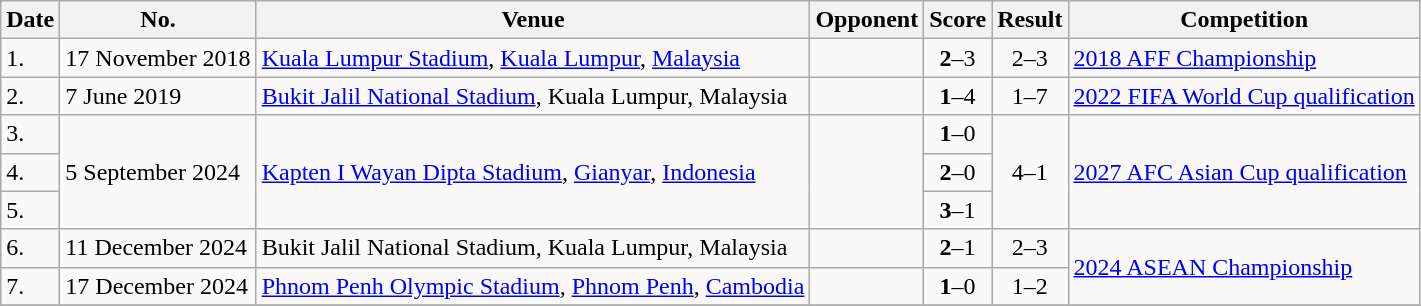<table class="wikitable" style="font-size:100%;">
<tr>
<th>Date</th>
<th>No.</th>
<th>Venue</th>
<th>Opponent</th>
<th>Score</th>
<th>Result</th>
<th>Competition</th>
</tr>
<tr>
<td>1.</td>
<td>17 November 2018</td>
<td><a href='#'>Kuala Lumpur Stadium</a>, <a href='#'>Kuala Lumpur</a>, <a href='#'>Malaysia</a></td>
<td></td>
<td align="center"><strong>2</strong>–3</td>
<td align="center">2–3</td>
<td><a href='#'>2018 AFF Championship</a></td>
</tr>
<tr>
<td>2.</td>
<td>7 June 2019</td>
<td><a href='#'>Bukit Jalil National Stadium</a>, Kuala Lumpur, Malaysia</td>
<td></td>
<td align="center"><strong>1</strong>–4</td>
<td align="center">1–7</td>
<td><a href='#'>2022 FIFA World Cup qualification</a></td>
</tr>
<tr>
<td>3.</td>
<td rowspan=3>5 September 2024</td>
<td rowspan=3><a href='#'>Kapten I Wayan Dipta Stadium</a>, <a href='#'>Gianyar</a>, <a href='#'>Indonesia</a></td>
<td rowspan=3></td>
<td align="center"><strong>1</strong>–0</td>
<td rowspan=3 align="center">4–1</td>
<td rowspan=3><a href='#'>2027 AFC Asian Cup qualification</a></td>
</tr>
<tr>
<td>4.</td>
<td align="center"><strong>2</strong>–0</td>
</tr>
<tr>
<td>5.</td>
<td align="center"><strong>3</strong>–1</td>
</tr>
<tr>
<td>6.</td>
<td>11 December 2024</td>
<td>Bukit Jalil National Stadium, Kuala Lumpur, Malaysia</td>
<td></td>
<td align=center><strong>2</strong>–1</td>
<td align=center>2–3</td>
<td rowspan=2><a href='#'>2024 ASEAN Championship</a></td>
</tr>
<tr>
<td>7.</td>
<td>17 December 2024</td>
<td><a href='#'>Phnom Penh Olympic Stadium</a>, <a href='#'>Phnom Penh</a>, <a href='#'>Cambodia</a></td>
<td></td>
<td align=center><strong>1</strong>–0</td>
<td align=center>1–2</td>
</tr>
<tr>
</tr>
</table>
